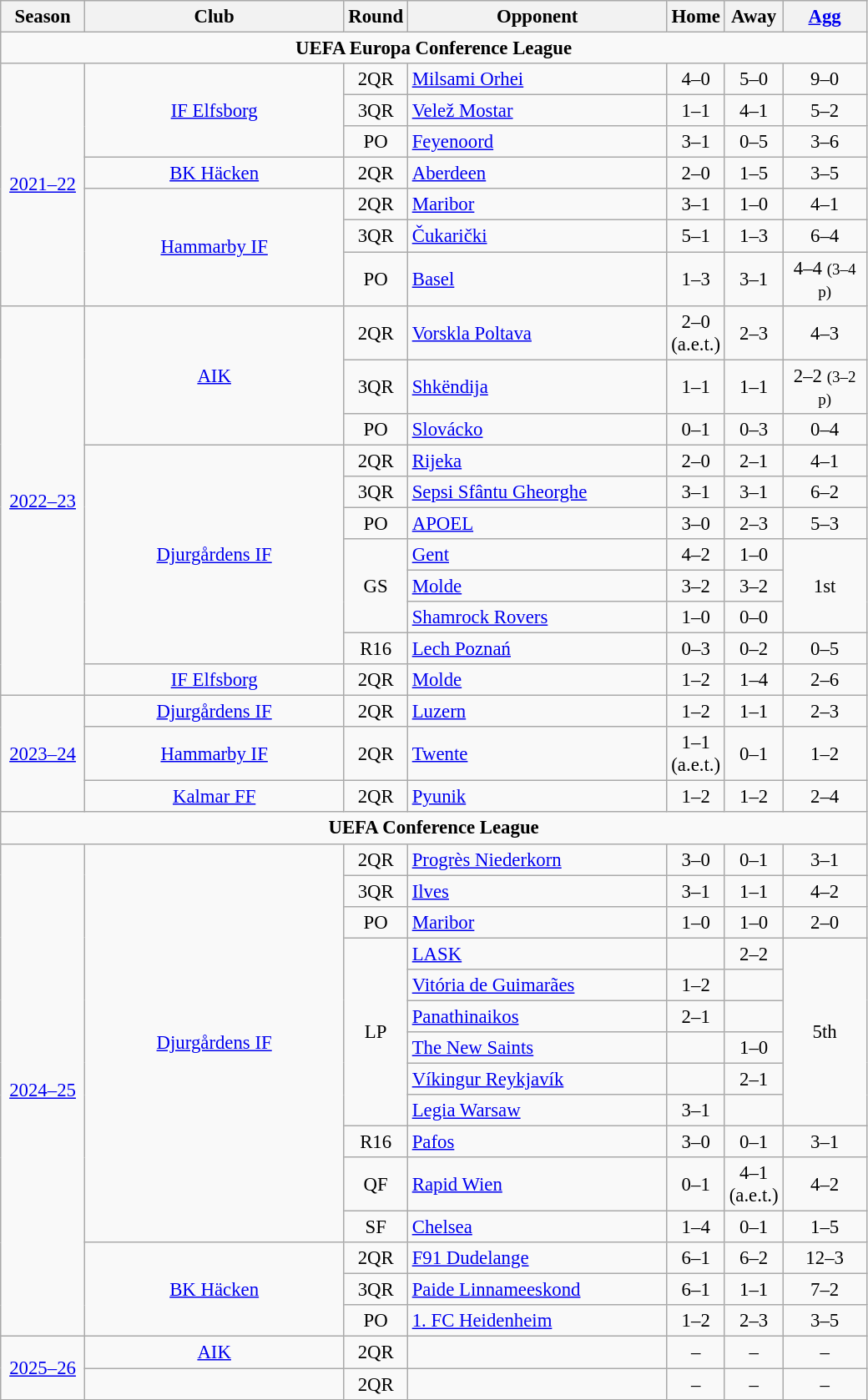<table class="wikitable" style="font-size:95%; text-align: center;">
<tr>
<th style="width:60px;">Season</th>
<th style="width:200px;">Club</th>
<th style="width:30px;">Round</th>
<th style="width:200px;">Opponent</th>
<th style="width:30px;">Home</th>
<th style="width:30px;">Away</th>
<th style="width:60px;"><a href='#'>Agg</a></th>
</tr>
<tr>
<td colspan="7" style="text-align:center;"><strong>UEFA Europa Conference League</strong></td>
</tr>
<tr>
<td rowspan=7><a href='#'>2021–22</a></td>
<td rowspan=3><a href='#'>IF Elfsborg</a></td>
<td>2QR</td>
<td align="left"> <a href='#'>Milsami Orhei</a></td>
<td>4–0</td>
<td>5–0</td>
<td>9–0</td>
</tr>
<tr>
<td>3QR</td>
<td align="left"> <a href='#'>Velež Mostar</a></td>
<td>1–1</td>
<td>4–1</td>
<td>5–2</td>
</tr>
<tr>
<td>PO</td>
<td align="left"> <a href='#'>Feyenoord</a></td>
<td>3–1</td>
<td>0–5</td>
<td>3–6</td>
</tr>
<tr>
<td rowspan=1><a href='#'>BK Häcken</a></td>
<td>2QR</td>
<td align="left"> <a href='#'>Aberdeen</a></td>
<td>2–0</td>
<td>1–5</td>
<td>3–5</td>
</tr>
<tr>
<td rowspan=3><a href='#'>Hammarby IF</a></td>
<td>2QR</td>
<td align="left"> <a href='#'>Maribor</a></td>
<td>3–1</td>
<td>1–0</td>
<td>4–1</td>
</tr>
<tr>
<td>3QR</td>
<td align="left"> <a href='#'>Čukarički</a></td>
<td>5–1</td>
<td>1–3</td>
<td>6–4</td>
</tr>
<tr>
<td>PO</td>
<td align="left"> <a href='#'>Basel</a></td>
<td>1–3</td>
<td>3–1</td>
<td>4–4 <small>(3–4 p)</small></td>
</tr>
<tr>
<td rowspan=11><a href='#'>2022–23</a></td>
<td rowspan=3><a href='#'>AIK</a></td>
<td>2QR</td>
<td align="left"> <a href='#'>Vorskla Poltava</a></td>
<td>2–0 (a.e.t.)</td>
<td>2–3</td>
<td>4–3</td>
</tr>
<tr>
<td>3QR</td>
<td align="left"> <a href='#'>Shkëndija</a></td>
<td>1–1</td>
<td>1–1</td>
<td>2–2 <small>(3–2 p)</small></td>
</tr>
<tr>
<td>PO</td>
<td align="left"> <a href='#'>Slovácko</a></td>
<td>0–1</td>
<td>0–3</td>
<td>0–4</td>
</tr>
<tr>
<td rowspan=7><a href='#'>Djurgårdens IF</a></td>
<td>2QR</td>
<td align="left"> <a href='#'>Rijeka</a></td>
<td>2–0</td>
<td>2–1</td>
<td>4–1</td>
</tr>
<tr>
<td>3QR</td>
<td align="left"> <a href='#'>Sepsi Sfântu Gheorghe</a></td>
<td>3–1</td>
<td>3–1</td>
<td>6–2</td>
</tr>
<tr>
<td>PO</td>
<td align="left"> <a href='#'>APOEL</a></td>
<td>3–0</td>
<td>2–3</td>
<td>5–3</td>
</tr>
<tr>
<td rowspan=3>GS</td>
<td align="left"> <a href='#'>Gent</a></td>
<td>4–2</td>
<td>1–0</td>
<td rowspan=3>1st</td>
</tr>
<tr>
<td align="left"> <a href='#'>Molde</a></td>
<td>3–2</td>
<td>3–2</td>
</tr>
<tr>
<td align="left"> <a href='#'>Shamrock Rovers</a></td>
<td>1–0</td>
<td>0–0</td>
</tr>
<tr>
<td>R16</td>
<td align="left"> <a href='#'>Lech Poznań</a></td>
<td>0–3</td>
<td>0–2</td>
<td>0–5</td>
</tr>
<tr>
<td rowspan=1><a href='#'>IF Elfsborg</a></td>
<td>2QR</td>
<td align="left"> <a href='#'>Molde</a></td>
<td>1–2</td>
<td>1–4</td>
<td>2–6</td>
</tr>
<tr>
<td rowspan=3><a href='#'>2023–24</a></td>
<td rowspan=1><a href='#'>Djurgårdens IF</a></td>
<td>2QR</td>
<td align="left"> <a href='#'>Luzern</a></td>
<td>1–2</td>
<td>1–1</td>
<td>2–3</td>
</tr>
<tr>
<td rowspan=1><a href='#'>Hammarby IF</a></td>
<td>2QR</td>
<td align="left"> <a href='#'>Twente</a></td>
<td>1–1 (a.e.t.)</td>
<td>0–1</td>
<td>1–2</td>
</tr>
<tr>
<td rowspan=1><a href='#'>Kalmar FF</a></td>
<td>2QR</td>
<td align="left"> <a href='#'>Pyunik</a></td>
<td>1–2</td>
<td>1–2</td>
<td>2–4</td>
</tr>
<tr>
<td colspan="7" style="text-align:center;"><strong>UEFA Conference League</strong></td>
</tr>
<tr>
<td rowspan=15><a href='#'>2024–25</a></td>
<td rowspan=12><a href='#'>Djurgårdens IF</a></td>
<td>2QR</td>
<td align="left"> <a href='#'>Progrès Niederkorn</a></td>
<td>3–0</td>
<td>0–1</td>
<td>3–1</td>
</tr>
<tr>
<td>3QR</td>
<td align="left"> <a href='#'>Ilves</a></td>
<td>3–1</td>
<td>1–1</td>
<td>4–2</td>
</tr>
<tr>
<td>PO</td>
<td align="left"> <a href='#'>Maribor</a></td>
<td>1–0</td>
<td>1–0</td>
<td>2–0</td>
</tr>
<tr>
<td rowspan=6>LP</td>
<td align="left"> <a href='#'>LASK</a></td>
<td></td>
<td>2–2</td>
<td rowspan=6>5th</td>
</tr>
<tr>
<td align="left"> <a href='#'>Vitória de Guimarães</a></td>
<td>1–2</td>
<td></td>
</tr>
<tr>
<td align="left"> <a href='#'>Panathinaikos</a></td>
<td>2–1</td>
<td></td>
</tr>
<tr>
<td align="left"> <a href='#'>The New Saints</a></td>
<td></td>
<td>1–0</td>
</tr>
<tr>
<td align="left"> <a href='#'>Víkingur Reykjavík</a></td>
<td></td>
<td>2–1</td>
</tr>
<tr>
<td align="left"> <a href='#'>Legia Warsaw</a></td>
<td>3–1</td>
<td></td>
</tr>
<tr>
<td>R16</td>
<td align="left"> <a href='#'>Pafos</a></td>
<td>3–0</td>
<td>0–1</td>
<td>3–1</td>
</tr>
<tr>
<td>QF</td>
<td align="left"> <a href='#'>Rapid Wien</a></td>
<td>0–1</td>
<td>4–1 (a.e.t.)</td>
<td>4–2</td>
</tr>
<tr>
<td>SF</td>
<td align="left"> <a href='#'>Chelsea</a></td>
<td>1–4</td>
<td>0–1</td>
<td>1–5</td>
</tr>
<tr>
<td rowspan=3><a href='#'>BK Häcken</a></td>
<td>2QR</td>
<td align="left"> <a href='#'>F91 Dudelange</a></td>
<td>6–1</td>
<td>6–2</td>
<td>12–3</td>
</tr>
<tr>
<td>3QR</td>
<td align="left"> <a href='#'>Paide Linnameeskond</a></td>
<td>6–1</td>
<td>1–1</td>
<td>7–2</td>
</tr>
<tr>
<td>PO</td>
<td align="left"> <a href='#'>1. FC Heidenheim</a></td>
<td>1–2</td>
<td>2–3</td>
<td>3–5</td>
</tr>
<tr>
<td rowspan=2><a href='#'>2025–26</a></td>
<td><a href='#'>AIK</a></td>
<td>2QR</td>
<td align="left"></td>
<td>–</td>
<td>–</td>
<td>–</td>
</tr>
<tr>
<td></td>
<td>2QR</td>
<td align="left"></td>
<td>–</td>
<td>–</td>
<td>–</td>
</tr>
</table>
